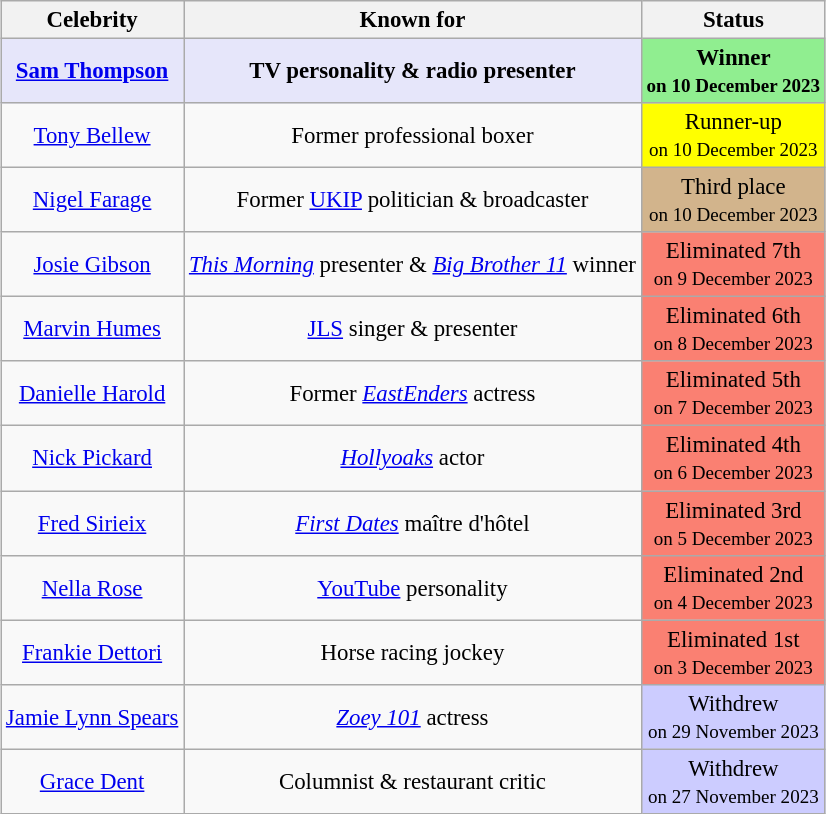<table class=wikitable sortable" style="text-align: center; white-space:nowrap; margin:auto; font-size:95.2%">
<tr>
<th scope="col">Celebrity</th>
<th scope="col">Known for</th>
<th scope="col">Status</th>
</tr>
<tr>
<td style="background:lavender"><strong><a href='#'>Sam Thompson</a></strong></td>
<td style="background:lavender"><strong>TV personality & radio presenter</strong></td>
<td style="background:lightgreen"><strong>Winner</strong><br><small><strong>on 10 December 2023</strong></small></td>
</tr>
<tr>
<td><a href='#'>Tony Bellew</a></td>
<td>Former professional boxer</td>
<td style="background:yellow">Runner-up<br><small>on 10 December 2023</small></td>
</tr>
<tr>
<td><a href='#'>Nigel Farage</a></td>
<td>Former <a href='#'>UKIP</a> politician & broadcaster</td>
<td style="background:tan">Third place<br><small>on 10 December 2023</small></td>
</tr>
<tr>
<td><a href='#'>Josie Gibson</a></td>
<td><em><a href='#'>This Morning</a></em> presenter & <em><a href='#'>Big Brother 11</a></em> winner</td>
<td style="background:Salmon">Eliminated 7th<br><small>on 9 December 2023</small></td>
</tr>
<tr>
<td><a href='#'>Marvin Humes</a></td>
<td><a href='#'>JLS</a> singer & presenter</td>
<td style="background:Salmon">Eliminated 6th<br><small>on 8 December 2023</small></td>
</tr>
<tr>
<td><a href='#'>Danielle Harold</a></td>
<td>Former <em><a href='#'>EastEnders</a></em> actress</td>
<td style="background:Salmon">Eliminated 5th<br><small>on 7 December 2023</small></td>
</tr>
<tr>
<td><a href='#'>Nick Pickard</a></td>
<td><em><a href='#'>Hollyoaks</a></em> actor</td>
<td style="background:Salmon">Eliminated 4th<br><small>on 6 December 2023</small></td>
</tr>
<tr>
<td><a href='#'>Fred Sirieix</a></td>
<td><em><a href='#'>First Dates</a></em> maître d'hôtel</td>
<td style="background:Salmon">Eliminated 3rd<br><small>on 5 December 2023</small></td>
</tr>
<tr>
<td><a href='#'>Nella Rose</a></td>
<td><a href='#'>YouTube</a> personality</td>
<td style="background:salmon">Eliminated 2nd<br><small>on 4 December 2023</small></td>
</tr>
<tr>
<td><a href='#'>Frankie Dettori</a></td>
<td>Horse racing jockey</td>
<td style="background:salmon">Eliminated 1st<br><small>on 3 December 2023</small></td>
</tr>
<tr>
<td><a href='#'>Jamie Lynn Spears</a></td>
<td><em><a href='#'>Zoey 101</a></em> actress</td>
<td style= "background:#ccf">Withdrew<br><small>on 29 November 2023</small></td>
</tr>
<tr>
<td><a href='#'>Grace Dent</a></td>
<td>Columnist & restaurant critic</td>
<td style= "background:#ccf">Withdrew<br><small>on 27 November 2023</small></td>
</tr>
</table>
